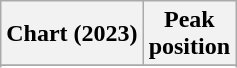<table class="wikitable sortable plainrowheaders">
<tr>
<th scope="col">Chart (2023)</th>
<th scope="col">Peak<br>position</th>
</tr>
<tr>
</tr>
<tr>
</tr>
<tr>
</tr>
<tr>
</tr>
</table>
